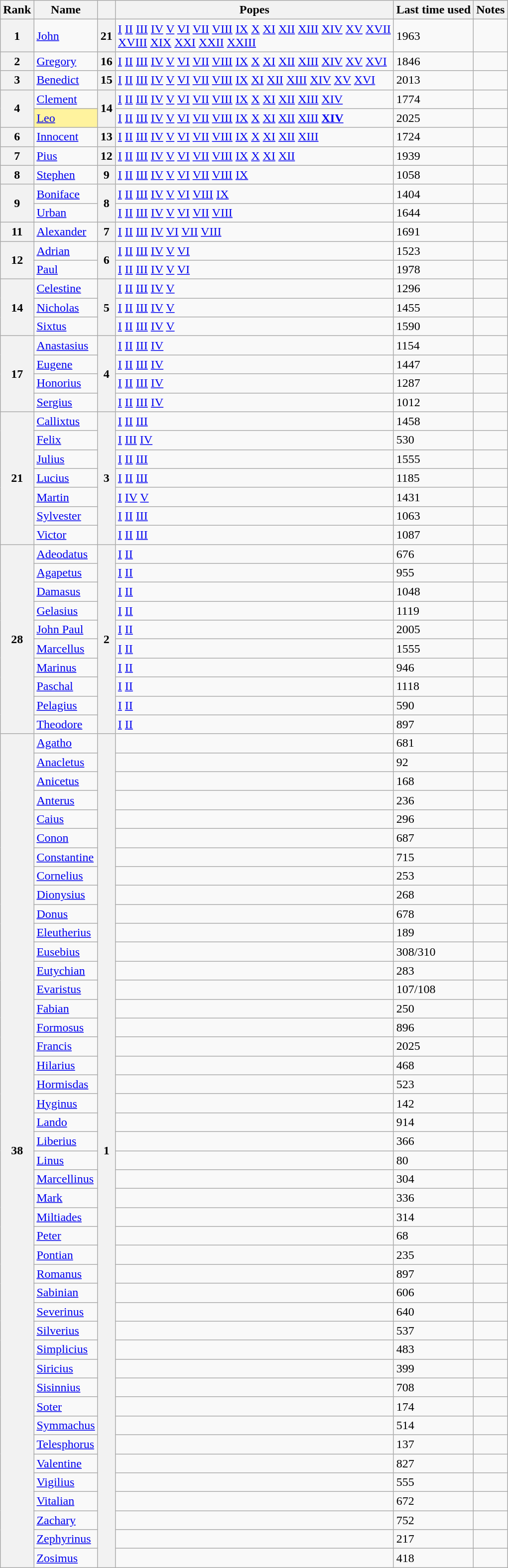<table class="wikitable sortable">
<tr>
<th scope=col>Rank</th>
<th scope=col>Name</th>
<th scope=col></th>
<th scope=col class="unsortable">Popes</th>
<th>Last time used</th>
<th scope="col" class="unsortable">Notes</th>
</tr>
<tr>
<th>1</th>
<td><a href='#'>John</a></td>
<th>21</th>
<td><a href='#'>I</a> <a href='#'>II</a> <a href='#'>III</a> <a href='#'>IV</a> <a href='#'>V</a> <a href='#'>VI</a> <a href='#'>VII</a> <a href='#'>VIII</a> <a href='#'>IX</a> <a href='#'>X</a> <a href='#'>XI</a> <a href='#'>XII</a> <a href='#'>XIII</a> <a href='#'>XIV</a> <a href='#'>XV</a> <a href='#'>XVII</a><br> <a href='#'>XVIII</a> <a href='#'>XIX</a> <a href='#'>XXI</a> <a href='#'>XXII</a> <a href='#'>XXIII</a></td>
<td>1963</td>
<td></td>
</tr>
<tr>
<th>2</th>
<td><a href='#'>Gregory</a></td>
<th>16</th>
<td><a href='#'>I</a> <a href='#'>II</a> <a href='#'>III</a> <a href='#'>IV</a> <a href='#'>V</a> <a href='#'>VI</a> <a href='#'>VII</a> <a href='#'>VIII</a> <a href='#'>IX</a> <a href='#'>X</a> <a href='#'>XI</a> <a href='#'>XII</a> <a href='#'>XIII</a> <a href='#'>XIV</a> <a href='#'>XV</a> <a href='#'>XVI</a></td>
<td>1846</td>
<td></td>
</tr>
<tr>
<th>3</th>
<td><a href='#'>Benedict</a></td>
<th>15</th>
<td><a href='#'>I</a> <a href='#'>II</a> <a href='#'>III</a> <a href='#'>IV</a> <a href='#'>V</a> <a href='#'>VI</a> <a href='#'>VII</a> <a href='#'>VIII</a> <a href='#'>IX</a> <a href='#'>XI</a> <a href='#'>XII</a> <a href='#'>XIII</a> <a href='#'>XIV</a> <a href='#'>XV</a> <a href='#'>XVI</a></td>
<td>2013</td>
<td></td>
</tr>
<tr>
<th rowspan=2>4</th>
<td><a href='#'>Clement</a></td>
<th rowspan=2>14</th>
<td><a href='#'>I</a> <a href='#'>II</a> <a href='#'>III</a> <a href='#'>IV</a> <a href='#'>V</a> <a href='#'>VI</a> <a href='#'>VII</a> <a href='#'>VIII</a> <a href='#'>IX</a> <a href='#'>X</a> <a href='#'>XI</a> <a href='#'>XII</a> <a href='#'>XIII</a> <a href='#'>XIV</a></td>
<td>1774</td>
<td></td>
</tr>
<tr>
<td style="background: #FFF39E;"><a href='#'>Leo</a></td>
<td><a href='#'>I</a> <a href='#'>II</a> <a href='#'>III</a> <a href='#'>IV</a> <a href='#'>V</a> <a href='#'>VI</a> <a href='#'>VII</a> <a href='#'>VIII</a> <a href='#'>IX</a> <a href='#'>X</a> <a href='#'>XI</a> <a href='#'>XII</a> <a href='#'>XIII</a> <strong><a href='#'>XIV</a></strong></td>
<td>2025</td>
<td></td>
</tr>
<tr>
<th>6</th>
<td><a href='#'>Innocent</a></td>
<th>13</th>
<td><a href='#'>I</a> <a href='#'>II</a> <a href='#'>III</a> <a href='#'>IV</a> <a href='#'>V</a> <a href='#'>VI</a> <a href='#'>VII</a> <a href='#'>VIII</a> <a href='#'>IX</a> <a href='#'>X</a> <a href='#'>XI</a> <a href='#'>XII</a> <a href='#'>XIII</a></td>
<td>1724</td>
<td></td>
</tr>
<tr>
<th>7</th>
<td><a href='#'>Pius</a></td>
<th>12</th>
<td><a href='#'>I</a> <a href='#'>II</a> <a href='#'>III</a> <a href='#'>IV</a> <a href='#'>V</a> <a href='#'>VI</a> <a href='#'>VII</a> <a href='#'>VIII</a> <a href='#'>IX</a> <a href='#'>X</a> <a href='#'>XI</a> <a href='#'>XII</a></td>
<td>1939</td>
<td></td>
</tr>
<tr>
<th>8</th>
<td><a href='#'>Stephen</a></td>
<th>9</th>
<td><a href='#'>I</a> <a href='#'>II</a> <a href='#'>III</a> <a href='#'>IV</a> <a href='#'>V</a> <a href='#'>VI</a> <a href='#'>VII</a> <a href='#'>VIII</a> <a href='#'>IX</a></td>
<td>1058</td>
<td></td>
</tr>
<tr>
<th rowspan=2>9</th>
<td><a href='#'>Boniface</a></td>
<th rowspan="2">8</th>
<td><a href='#'>I</a> <a href='#'>II</a> <a href='#'>III</a> <a href='#'>IV</a> <a href='#'>V</a> <a href='#'>VI</a> <a href='#'>VIII</a> <a href='#'>IX</a></td>
<td>1404</td>
<td></td>
</tr>
<tr>
<td><a href='#'>Urban</a></td>
<td><a href='#'>I</a> <a href='#'>II</a> <a href='#'>III</a> <a href='#'>IV</a> <a href='#'>V</a> <a href='#'>VI</a> <a href='#'>VII</a> <a href='#'>VIII</a></td>
<td>1644</td>
<td></td>
</tr>
<tr>
<th>11</th>
<td><a href='#'>Alexander</a></td>
<th>7</th>
<td><a href='#'>I</a> <a href='#'>II</a> <a href='#'>III</a> <a href='#'>IV</a> <a href='#'>VI</a> <a href='#'>VII</a> <a href='#'>VIII</a></td>
<td>1691</td>
<td></td>
</tr>
<tr>
<th rowspan=2>12</th>
<td><a href='#'>Adrian</a></td>
<th rowspan="2">6</th>
<td><a href='#'>I</a> <a href='#'>II</a> <a href='#'>III</a> <a href='#'>IV</a> <a href='#'>V</a> <a href='#'>VI</a></td>
<td>1523</td>
<td></td>
</tr>
<tr>
<td><a href='#'>Paul</a></td>
<td><a href='#'>I</a> <a href='#'>II</a> <a href='#'>III</a> <a href='#'>IV</a> <a href='#'>V</a> <a href='#'>VI</a></td>
<td>1978</td>
<td></td>
</tr>
<tr>
<th rowspan=3>14</th>
<td><a href='#'>Celestine</a></td>
<th rowspan="3">5</th>
<td><a href='#'>I</a> <a href='#'>II</a> <a href='#'>III</a> <a href='#'>IV</a> <a href='#'>V</a></td>
<td>1296</td>
<td></td>
</tr>
<tr>
<td><a href='#'>Nicholas</a></td>
<td><a href='#'>I</a> <a href='#'>II</a> <a href='#'>III</a> <a href='#'>IV</a> <a href='#'>V</a></td>
<td>1455</td>
<td></td>
</tr>
<tr>
<td><a href='#'>Sixtus</a></td>
<td><a href='#'>I</a> <a href='#'>II</a> <a href='#'>III</a> <a href='#'>IV</a> <a href='#'>V</a></td>
<td>1590</td>
<td></td>
</tr>
<tr>
<th rowspan=4>17</th>
<td><a href='#'>Anastasius</a></td>
<th rowspan="4">4</th>
<td><a href='#'>I</a> <a href='#'>II</a> <a href='#'>III</a> <a href='#'>IV</a></td>
<td>1154</td>
<td></td>
</tr>
<tr>
<td><a href='#'>Eugene</a></td>
<td><a href='#'>I</a> <a href='#'>II</a> <a href='#'>III</a> <a href='#'>IV</a></td>
<td>1447</td>
<td></td>
</tr>
<tr>
<td><a href='#'>Honorius</a></td>
<td><a href='#'>I</a> <a href='#'>II</a> <a href='#'>III</a> <a href='#'>IV</a></td>
<td>1287</td>
<td></td>
</tr>
<tr>
<td><a href='#'>Sergius</a></td>
<td><a href='#'>I</a> <a href='#'>II</a> <a href='#'>III</a> <a href='#'>IV</a></td>
<td>1012</td>
<td></td>
</tr>
<tr>
<th rowspan=7>21</th>
<td><a href='#'>Callixtus</a></td>
<th rowspan="7">3</th>
<td><a href='#'>I</a> <a href='#'>II</a> <a href='#'>III</a></td>
<td>1458</td>
<td></td>
</tr>
<tr>
<td><a href='#'>Felix</a></td>
<td><a href='#'>I</a> <a href='#'>III</a> <a href='#'>IV</a></td>
<td>530</td>
<td></td>
</tr>
<tr>
<td><a href='#'>Julius</a></td>
<td><a href='#'>I</a> <a href='#'>II</a> <a href='#'>III</a></td>
<td>1555</td>
<td></td>
</tr>
<tr>
<td><a href='#'>Lucius</a></td>
<td><a href='#'>I</a> <a href='#'>II</a> <a href='#'>III</a></td>
<td>1185</td>
<td></td>
</tr>
<tr>
<td><a href='#'>Martin</a></td>
<td><a href='#'>I</a> <a href='#'>IV</a> <a href='#'>V</a></td>
<td>1431</td>
<td></td>
</tr>
<tr>
<td><a href='#'>Sylvester</a></td>
<td><a href='#'>I</a> <a href='#'>II</a> <a href='#'>III</a></td>
<td>1063</td>
<td></td>
</tr>
<tr>
<td><a href='#'>Victor</a></td>
<td><a href='#'>I</a> <a href='#'>II</a> <a href='#'>III</a></td>
<td>1087</td>
<td></td>
</tr>
<tr>
<th rowspan=10>28</th>
<td><a href='#'>Adeodatus</a></td>
<th rowspan="10">2</th>
<td><a href='#'>I</a> <a href='#'>II</a></td>
<td>676</td>
<td></td>
</tr>
<tr>
<td><a href='#'>Agapetus</a></td>
<td><a href='#'>I</a> <a href='#'>II</a></td>
<td>955</td>
<td></td>
</tr>
<tr>
<td><a href='#'>Damasus</a></td>
<td><a href='#'>I</a> <a href='#'>II</a></td>
<td>1048</td>
<td></td>
</tr>
<tr>
<td><a href='#'>Gelasius</a></td>
<td><a href='#'>I</a> <a href='#'>II</a></td>
<td>1119</td>
<td></td>
</tr>
<tr>
<td><a href='#'>John Paul</a></td>
<td><a href='#'>I</a> <a href='#'>II</a></td>
<td>2005</td>
<td></td>
</tr>
<tr>
<td><a href='#'>Marcellus</a></td>
<td><a href='#'>I</a> <a href='#'>II</a></td>
<td>1555</td>
<td></td>
</tr>
<tr>
<td><a href='#'>Marinus</a></td>
<td><a href='#'>I</a> <a href='#'>II</a></td>
<td>946</td>
<td></td>
</tr>
<tr>
<td><a href='#'>Paschal</a></td>
<td><a href='#'>I</a> <a href='#'>II</a></td>
<td>1118</td>
<td></td>
</tr>
<tr>
<td><a href='#'>Pelagius</a></td>
<td><a href='#'>I</a> <a href='#'>II</a></td>
<td>590</td>
<td></td>
</tr>
<tr>
<td><a href='#'>Theodore</a></td>
<td><a href='#'>I</a> <a href='#'>II</a></td>
<td>897</td>
<td></td>
</tr>
<tr>
<th rowspan=44>38</th>
<td><a href='#'>Agatho</a></td>
<th rowspan="44">1</th>
<td></td>
<td>681</td>
<td></td>
</tr>
<tr>
<td><a href='#'>Anacletus</a></td>
<td></td>
<td>92</td>
<td></td>
</tr>
<tr>
<td><a href='#'>Anicetus</a></td>
<td></td>
<td>168</td>
<td></td>
</tr>
<tr>
<td><a href='#'>Anterus</a></td>
<td></td>
<td>236</td>
<td></td>
</tr>
<tr>
<td><a href='#'>Caius</a></td>
<td></td>
<td>296</td>
<td></td>
</tr>
<tr>
<td><a href='#'>Conon</a></td>
<td></td>
<td>687</td>
<td></td>
</tr>
<tr>
<td><a href='#'>Constantine</a></td>
<td></td>
<td>715</td>
<td></td>
</tr>
<tr>
<td><a href='#'>Cornelius</a></td>
<td></td>
<td>253</td>
<td></td>
</tr>
<tr>
<td><a href='#'>Dionysius</a></td>
<td></td>
<td>268</td>
<td></td>
</tr>
<tr>
<td><a href='#'>Donus</a></td>
<td></td>
<td>678</td>
<td></td>
</tr>
<tr>
<td><a href='#'>Eleutherius</a></td>
<td></td>
<td>189</td>
<td></td>
</tr>
<tr>
<td><a href='#'>Eusebius</a></td>
<td></td>
<td>308/310</td>
<td></td>
</tr>
<tr>
<td><a href='#'>Eutychian</a></td>
<td></td>
<td>283</td>
<td></td>
</tr>
<tr>
<td><a href='#'>Evaristus</a></td>
<td></td>
<td>107/108</td>
<td></td>
</tr>
<tr>
<td><a href='#'>Fabian</a></td>
<td></td>
<td>250</td>
<td></td>
</tr>
<tr>
<td><a href='#'>Formosus</a></td>
<td></td>
<td>896</td>
<td></td>
</tr>
<tr>
<td><a href='#'>Francis</a></td>
<td></td>
<td>2025</td>
<td></td>
</tr>
<tr>
<td><a href='#'>Hilarius</a></td>
<td></td>
<td>468</td>
<td></td>
</tr>
<tr>
<td><a href='#'>Hormisdas</a></td>
<td></td>
<td>523</td>
<td></td>
</tr>
<tr>
<td><a href='#'>Hyginus</a></td>
<td></td>
<td>142</td>
<td></td>
</tr>
<tr>
<td><a href='#'>Lando</a></td>
<td></td>
<td>914</td>
<td></td>
</tr>
<tr>
<td><a href='#'>Liberius</a></td>
<td></td>
<td>366</td>
<td></td>
</tr>
<tr>
<td><a href='#'>Linus</a></td>
<td></td>
<td>80</td>
<td></td>
</tr>
<tr>
<td><a href='#'>Marcellinus</a></td>
<td></td>
<td>304</td>
<td></td>
</tr>
<tr>
<td><a href='#'>Mark</a></td>
<td></td>
<td>336</td>
<td></td>
</tr>
<tr>
<td><a href='#'>Miltiades</a></td>
<td></td>
<td>314</td>
<td></td>
</tr>
<tr>
<td><a href='#'>Peter</a></td>
<td></td>
<td>68</td>
<td></td>
</tr>
<tr>
<td><a href='#'>Pontian</a></td>
<td></td>
<td>235</td>
<td></td>
</tr>
<tr>
<td><a href='#'>Romanus</a></td>
<td></td>
<td>897</td>
<td></td>
</tr>
<tr>
<td><a href='#'>Sabinian</a></td>
<td></td>
<td>606</td>
<td></td>
</tr>
<tr>
<td><a href='#'>Severinus</a></td>
<td></td>
<td>640</td>
<td></td>
</tr>
<tr>
<td><a href='#'>Silverius</a></td>
<td></td>
<td>537</td>
<td></td>
</tr>
<tr>
<td><a href='#'>Simplicius</a></td>
<td></td>
<td>483</td>
<td></td>
</tr>
<tr>
<td><a href='#'>Siricius</a></td>
<td></td>
<td>399</td>
<td></td>
</tr>
<tr>
<td><a href='#'>Sisinnius</a></td>
<td></td>
<td>708</td>
<td></td>
</tr>
<tr>
<td><a href='#'>Soter</a></td>
<td></td>
<td>174</td>
<td></td>
</tr>
<tr>
<td><a href='#'>Symmachus</a></td>
<td></td>
<td>514</td>
<td></td>
</tr>
<tr>
<td><a href='#'>Telesphorus</a></td>
<td></td>
<td>137</td>
<td></td>
</tr>
<tr>
<td><a href='#'>Valentine</a></td>
<td></td>
<td>827</td>
<td></td>
</tr>
<tr>
<td><a href='#'>Vigilius</a></td>
<td></td>
<td>555</td>
<td></td>
</tr>
<tr>
<td><a href='#'>Vitalian</a></td>
<td></td>
<td>672</td>
<td></td>
</tr>
<tr>
<td><a href='#'>Zachary</a></td>
<td></td>
<td>752</td>
<td></td>
</tr>
<tr>
<td><a href='#'>Zephyrinus</a></td>
<td></td>
<td>217</td>
<td></td>
</tr>
<tr>
<td><a href='#'>Zosimus</a></td>
<td></td>
<td>418</td>
<td></td>
</tr>
</table>
